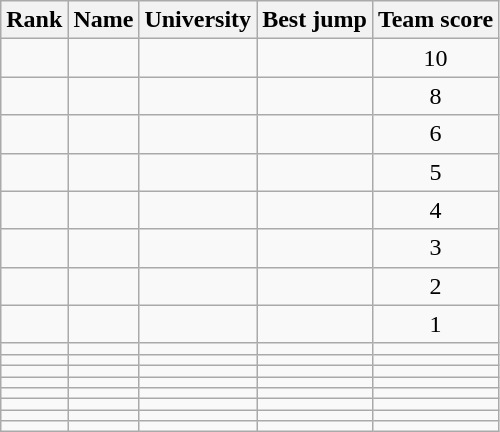<table class="wikitable sortable" style="text-align:center">
<tr>
<th>Rank</th>
<th>Name</th>
<th>University</th>
<th>Best jump</th>
<th>Team score</th>
</tr>
<tr>
<td></td>
<td align=left></td>
<td align=left></td>
<td><strong></strong></td>
<td>10</td>
</tr>
<tr>
<td></td>
<td align=left></td>
<td align=left></td>
<td><strong></strong></td>
<td>8</td>
</tr>
<tr>
<td></td>
<td align=left></td>
<td align=left></td>
<td><strong></strong></td>
<td>6</td>
</tr>
<tr>
<td></td>
<td align=left></td>
<td align=left></td>
<td><strong></strong></td>
<td>5</td>
</tr>
<tr>
<td></td>
<td align=left></td>
<td align=left></td>
<td><strong></strong></td>
<td>4</td>
</tr>
<tr>
<td></td>
<td align=left></td>
<td align=left></td>
<td><strong></strong></td>
<td>3</td>
</tr>
<tr>
<td></td>
<td align=left></td>
<td align=left></td>
<td><strong></strong></td>
<td>2</td>
</tr>
<tr>
<td></td>
<td align=left></td>
<td align=left></td>
<td><strong></strong></td>
<td>1</td>
</tr>
<tr>
<td></td>
<td align=left></td>
<td align=left></td>
<td><strong></strong></td>
<td></td>
</tr>
<tr>
<td></td>
<td align=left></td>
<td align=left></td>
<td><strong></strong></td>
<td></td>
</tr>
<tr>
<td></td>
<td align=left></td>
<td align=left></td>
<td><strong></strong></td>
<td></td>
</tr>
<tr>
<td></td>
<td align=left></td>
<td align=left></td>
<td><strong></strong></td>
<td></td>
</tr>
<tr>
<td></td>
<td align=left></td>
<td align=left></td>
<td><strong></strong></td>
<td></td>
</tr>
<tr>
<td></td>
<td align=left></td>
<td align=left></td>
<td><strong></strong></td>
<td></td>
</tr>
<tr>
<td></td>
<td align=left></td>
<td align=left></td>
<td><strong></strong></td>
<td></td>
</tr>
<tr>
<td></td>
<td align=left></td>
<td align=left></td>
<td><strong></strong></td>
<td></td>
</tr>
</table>
